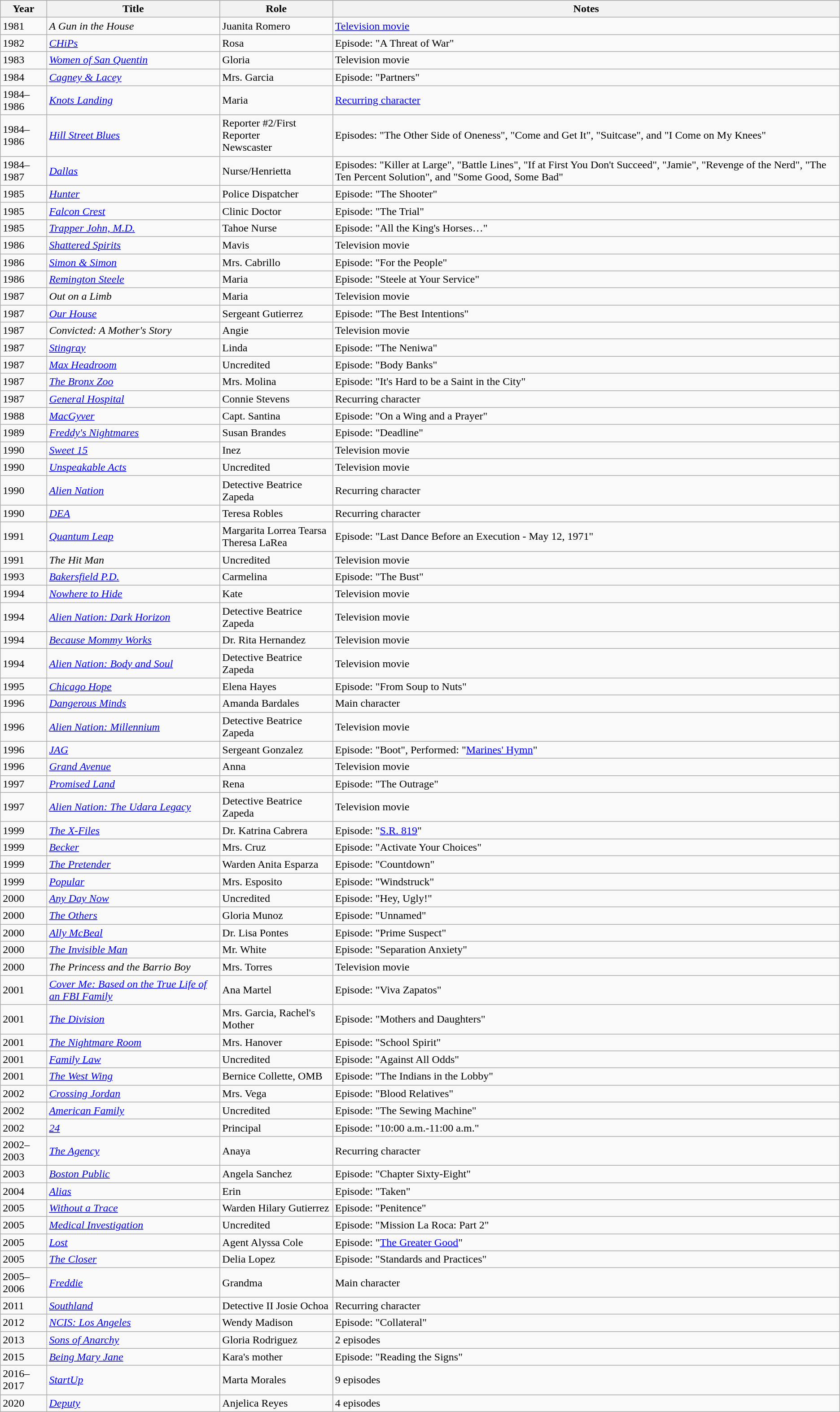<table class="wikitable">
<tr style="background:#ccc; text-align:center;">
<th>Year</th>
<th>Title</th>
<th>Role</th>
<th>Notes</th>
</tr>
<tr>
<td>1981</td>
<td><em>A Gun in the House</em></td>
<td>Juanita Romero</td>
<td><a href='#'>Television movie</a></td>
</tr>
<tr>
<td>1982</td>
<td><em><a href='#'>CHiPs</a></em></td>
<td>Rosa</td>
<td>Episode: "A Threat of War"</td>
</tr>
<tr>
<td>1983</td>
<td><em><a href='#'>Women of San Quentin</a></em></td>
<td>Gloria</td>
<td>Television movie</td>
</tr>
<tr>
<td>1984</td>
<td><em><a href='#'>Cagney & Lacey</a></em></td>
<td>Mrs. Garcia</td>
<td>Episode: "Partners"</td>
</tr>
<tr>
<td>1984–1986</td>
<td><em><a href='#'>Knots Landing</a></em></td>
<td>Maria</td>
<td><a href='#'>Recurring character</a></td>
</tr>
<tr>
<td>1984–1986</td>
<td><em><a href='#'>Hill Street Blues</a></em></td>
<td>Reporter #2/First Reporter <br> Newscaster</td>
<td>Episodes: "The Other Side of Oneness", "Come and Get It", "Suitcase", and "I Come on My Knees"</td>
</tr>
<tr>
<td>1984–1987</td>
<td><em><a href='#'>Dallas</a></em></td>
<td>Nurse/Henrietta</td>
<td>Episodes: "Killer at Large", "Battle Lines", "If at First You Don't Succeed", "Jamie", "Revenge of the Nerd", "The Ten Percent Solution", and "Some Good, Some Bad"</td>
</tr>
<tr>
<td>1985</td>
<td><em><a href='#'>Hunter</a></em></td>
<td>Police Dispatcher</td>
<td>Episode: "The Shooter"</td>
</tr>
<tr>
<td>1985</td>
<td><em><a href='#'>Falcon Crest</a></em></td>
<td>Clinic Doctor</td>
<td>Episode: "The Trial"</td>
</tr>
<tr>
<td>1985</td>
<td><em><a href='#'>Trapper John, M.D.</a></em></td>
<td>Tahoe Nurse</td>
<td>Episode: "All the King's Horses…"</td>
</tr>
<tr>
<td>1986</td>
<td><em><a href='#'>Shattered Spirits</a></em></td>
<td>Mavis</td>
<td>Television movie</td>
</tr>
<tr>
<td>1986</td>
<td><em><a href='#'>Simon & Simon</a></em></td>
<td>Mrs. Cabrillo</td>
<td>Episode: "For the People"</td>
</tr>
<tr>
<td>1986</td>
<td><em><a href='#'>Remington Steele</a></em></td>
<td>Maria</td>
<td>Episode: "Steele at Your Service"</td>
</tr>
<tr>
<td>1987</td>
<td><em>Out on a Limb</em></td>
<td>Maria</td>
<td>Television movie</td>
</tr>
<tr>
<td>1987</td>
<td><em><a href='#'>Our House</a></em></td>
<td>Sergeant Gutierrez</td>
<td>Episode: "The Best Intentions"</td>
</tr>
<tr>
<td>1987</td>
<td><em>Convicted: A Mother's Story</em></td>
<td>Angie</td>
<td>Television movie</td>
</tr>
<tr>
<td>1987</td>
<td><em><a href='#'>Stingray</a></em></td>
<td>Linda</td>
<td>Episode: "The Neniwa"</td>
</tr>
<tr>
<td>1987</td>
<td><em><a href='#'>Max Headroom</a></em></td>
<td>Uncredited</td>
<td>Episode: "Body Banks"</td>
</tr>
<tr>
<td>1987</td>
<td><em><a href='#'>The Bronx Zoo</a></em></td>
<td>Mrs. Molina</td>
<td>Episode: "It's Hard to be a Saint in the City"</td>
</tr>
<tr>
<td>1987</td>
<td><em><a href='#'>General Hospital</a></em></td>
<td>Connie Stevens</td>
<td>Recurring character</td>
</tr>
<tr>
<td>1988</td>
<td><em><a href='#'>MacGyver</a></em></td>
<td>Capt. Santina</td>
<td>Episode: "On a Wing and a Prayer"</td>
</tr>
<tr>
<td>1989</td>
<td><em><a href='#'>Freddy's Nightmares</a></em></td>
<td>Susan Brandes</td>
<td>Episode: "Deadline"</td>
</tr>
<tr>
<td>1990</td>
<td><em><a href='#'>Sweet 15</a></em></td>
<td>Inez</td>
<td>Television movie</td>
</tr>
<tr>
<td>1990</td>
<td><em><a href='#'>Unspeakable Acts</a></em></td>
<td>Uncredited</td>
<td>Television movie</td>
</tr>
<tr>
<td>1990</td>
<td><em><a href='#'>Alien Nation</a></em></td>
<td>Detective Beatrice Zapeda</td>
<td>Recurring character</td>
</tr>
<tr>
<td>1990</td>
<td><em><a href='#'>DEA</a></em></td>
<td>Teresa Robles</td>
<td>Recurring character</td>
</tr>
<tr>
<td>1991</td>
<td><em><a href='#'>Quantum Leap</a></em></td>
<td>Margarita Lorrea Tearsa <br> Theresa LaRea</td>
<td>Episode: "Last Dance Before an Execution - May 12, 1971"</td>
</tr>
<tr>
<td>1991</td>
<td><em>The Hit Man</em></td>
<td>Uncredited</td>
<td>Television movie</td>
</tr>
<tr>
<td>1993</td>
<td><em><a href='#'>Bakersfield P.D.</a></em></td>
<td>Carmelina</td>
<td>Episode: "The Bust"</td>
</tr>
<tr>
<td>1994</td>
<td><em><a href='#'>Nowhere to Hide</a></em></td>
<td>Kate</td>
<td>Television movie</td>
</tr>
<tr>
<td>1994</td>
<td><em><a href='#'>Alien Nation: Dark Horizon</a></em></td>
<td>Detective Beatrice Zapeda</td>
<td>Television movie</td>
</tr>
<tr>
<td>1994</td>
<td><em><a href='#'>Because Mommy Works</a></em></td>
<td>Dr. Rita Hernandez</td>
<td>Television movie</td>
</tr>
<tr>
<td>1994</td>
<td><em><a href='#'>Alien Nation: Body and Soul</a></em></td>
<td>Detective Beatrice Zapeda</td>
<td>Television movie</td>
</tr>
<tr>
<td>1995</td>
<td><em><a href='#'>Chicago Hope</a></em></td>
<td>Elena Hayes</td>
<td>Episode: "From Soup to Nuts"</td>
</tr>
<tr>
<td>1996</td>
<td><em><a href='#'>Dangerous Minds</a></em></td>
<td>Amanda Bardales</td>
<td>Main character</td>
</tr>
<tr>
<td>1996</td>
<td><em><a href='#'>Alien Nation: Millennium</a></em></td>
<td>Detective Beatrice Zapeda</td>
<td>Television movie</td>
</tr>
<tr>
<td>1996</td>
<td><em><a href='#'>JAG</a></em></td>
<td>Sergeant Gonzalez</td>
<td>Episode: "Boot", Performed: "<a href='#'>Marines' Hymn</a>"</td>
</tr>
<tr>
<td>1996</td>
<td><em><a href='#'>Grand Avenue</a></em></td>
<td>Anna</td>
<td>Television movie</td>
</tr>
<tr>
<td>1997</td>
<td><em><a href='#'>Promised Land</a></em></td>
<td>Rena</td>
<td>Episode: "The Outrage"</td>
</tr>
<tr>
<td>1997</td>
<td><em><a href='#'>Alien Nation: The Udara Legacy</a></em></td>
<td>Detective Beatrice Zapeda</td>
<td>Television movie</td>
</tr>
<tr>
<td>1999</td>
<td><em><a href='#'>The X-Files</a></em></td>
<td>Dr. Katrina Cabrera</td>
<td>Episode: "<a href='#'>S.R. 819</a>"</td>
</tr>
<tr>
<td>1999</td>
<td><em><a href='#'>Becker</a></em></td>
<td>Mrs. Cruz</td>
<td>Episode: "Activate Your Choices"</td>
</tr>
<tr>
<td>1999</td>
<td><em><a href='#'>The Pretender</a></em></td>
<td>Warden Anita Esparza</td>
<td>Episode: "Countdown"</td>
</tr>
<tr>
<td>1999</td>
<td><em><a href='#'>Popular</a></em></td>
<td>Mrs. Esposito</td>
<td>Episode: "Windstruck"</td>
</tr>
<tr>
<td>2000</td>
<td><em><a href='#'>Any Day Now</a></em></td>
<td>Uncredited</td>
<td>Episode: "Hey, Ugly!"</td>
</tr>
<tr>
<td>2000</td>
<td><em><a href='#'>The Others</a></em></td>
<td>Gloria Munoz</td>
<td>Episode: "Unnamed"</td>
</tr>
<tr>
<td>2000</td>
<td><em><a href='#'>Ally McBeal</a></em></td>
<td>Dr. Lisa Pontes</td>
<td>Episode: "Prime Suspect"</td>
</tr>
<tr>
<td>2000</td>
<td><em><a href='#'>The Invisible Man</a></em></td>
<td>Mr. White</td>
<td>Episode: "Separation Anxiety"</td>
</tr>
<tr>
<td>2000</td>
<td><em>The Princess and the Barrio Boy</em></td>
<td>Mrs. Torres</td>
<td>Television movie</td>
</tr>
<tr>
<td>2001</td>
<td><em><a href='#'>Cover Me: Based on the True Life of an FBI Family</a></em></td>
<td>Ana Martel</td>
<td>Episode: "Viva Zapatos"</td>
</tr>
<tr>
<td>2001</td>
<td><em><a href='#'>The Division</a></em></td>
<td>Mrs. Garcia, Rachel's Mother</td>
<td>Episode: "Mothers and Daughters"</td>
</tr>
<tr>
<td>2001</td>
<td><em><a href='#'>The Nightmare Room</a></em></td>
<td>Mrs. Hanover</td>
<td>Episode: "School Spirit"</td>
</tr>
<tr>
<td>2001</td>
<td><em><a href='#'>Family Law</a></em></td>
<td>Uncredited</td>
<td>Episode: "Against All Odds"</td>
</tr>
<tr>
<td>2001</td>
<td><em><a href='#'>The West Wing</a></em></td>
<td>Bernice Collette, OMB</td>
<td>Episode: "The Indians in the Lobby"</td>
</tr>
<tr>
<td>2002</td>
<td><em><a href='#'>Crossing Jordan</a></em></td>
<td>Mrs. Vega</td>
<td>Episode: "Blood Relatives"</td>
</tr>
<tr>
<td>2002</td>
<td><em><a href='#'>American Family</a></em></td>
<td>Uncredited</td>
<td>Episode: "The Sewing Machine"</td>
</tr>
<tr>
<td>2002</td>
<td><em><a href='#'>24</a></em></td>
<td>Principal</td>
<td>Episode: "10:00 a.m.-11:00 a.m."</td>
</tr>
<tr>
<td>2002–2003</td>
<td><em><a href='#'>The Agency</a></em></td>
<td>Anaya</td>
<td>Recurring character</td>
</tr>
<tr>
<td>2003</td>
<td><em><a href='#'>Boston Public</a></em></td>
<td>Angela Sanchez</td>
<td>Episode: "Chapter Sixty-Eight"</td>
</tr>
<tr>
<td>2004</td>
<td><em><a href='#'>Alias</a></em></td>
<td>Erin</td>
<td>Episode: "Taken"</td>
</tr>
<tr>
<td>2005</td>
<td><em><a href='#'>Without a Trace</a></em></td>
<td>Warden Hilary Gutierrez</td>
<td>Episode: "Penitence"</td>
</tr>
<tr>
<td>2005</td>
<td><em><a href='#'>Medical Investigation</a></em></td>
<td>Uncredited</td>
<td>Episode: "Mission La Roca: Part 2"</td>
</tr>
<tr>
<td>2005</td>
<td><em><a href='#'>Lost</a></em></td>
<td>Agent Alyssa Cole</td>
<td>Episode: "<a href='#'>The Greater Good</a>"</td>
</tr>
<tr>
<td>2005</td>
<td><em><a href='#'>The Closer</a></em></td>
<td>Delia Lopez</td>
<td>Episode: "Standards and Practices"</td>
</tr>
<tr>
<td>2005–2006</td>
<td><em><a href='#'>Freddie</a></em></td>
<td>Grandma</td>
<td>Main character</td>
</tr>
<tr>
<td>2011</td>
<td><em><a href='#'>Southland</a></em></td>
<td>Detective II Josie Ochoa</td>
<td>Recurring character</td>
</tr>
<tr>
<td>2012</td>
<td><em><a href='#'>NCIS: Los Angeles</a></em></td>
<td>Wendy Madison</td>
<td>Episode: "Collateral"</td>
</tr>
<tr>
<td>2013</td>
<td><em><a href='#'>Sons of Anarchy</a></em></td>
<td>Gloria Rodriguez</td>
<td>2 episodes</td>
</tr>
<tr>
<td>2015</td>
<td><em><a href='#'>Being Mary Jane</a></em></td>
<td>Kara's mother</td>
<td>Episode: "Reading the Signs"</td>
</tr>
<tr>
<td>2016–2017</td>
<td><em><a href='#'>StartUp</a></em></td>
<td>Marta Morales</td>
<td>9 episodes</td>
</tr>
<tr>
<td>2020</td>
<td><em><a href='#'>Deputy</a></em></td>
<td>Anjelica Reyes</td>
<td>4 episodes</td>
</tr>
</table>
